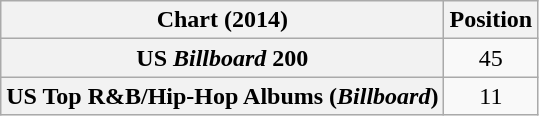<table class="wikitable sortable plainrowheaders" style="text-align:center">
<tr>
<th scope="col">Chart (2014)</th>
<th scope="col">Position</th>
</tr>
<tr>
<th scope="row">US <em>Billboard</em> 200</th>
<td>45</td>
</tr>
<tr>
<th scope="row">US Top R&B/Hip-Hop Albums (<em>Billboard</em>)</th>
<td>11</td>
</tr>
</table>
